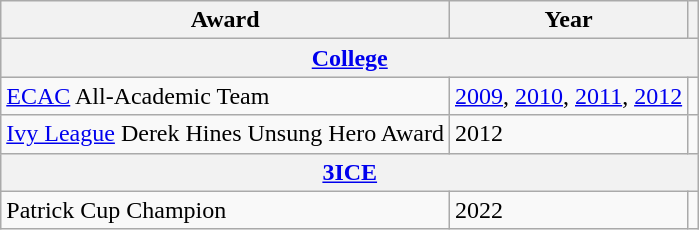<table class="wikitable">
<tr>
<th>Award</th>
<th>Year</th>
<th></th>
</tr>
<tr ALIGN="center" bgcolor="#e0e0e0">
<th colspan="3"><a href='#'>College</a></th>
</tr>
<tr>
<td><a href='#'>ECAC</a> All-Academic Team</td>
<td><a href='#'>2009</a>, <a href='#'>2010</a>,  <a href='#'>2011</a>, <a href='#'>2012</a></td>
<td></td>
</tr>
<tr>
<td><a href='#'>Ivy League</a> Derek Hines Unsung Hero Award</td>
<td>2012</td>
<td></td>
</tr>
<tr>
<th colspan="3"><a href='#'>3ICE</a></th>
</tr>
<tr>
<td>Patrick Cup Champion</td>
<td>2022</td>
</tr>
</table>
